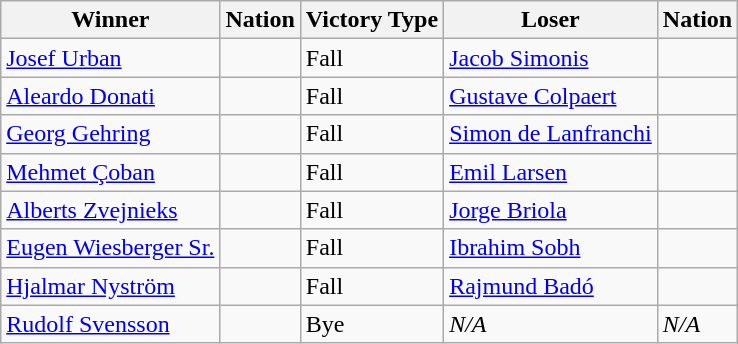<table class="wikitable sortable" style="text-align:left;">
<tr>
<th>Winner</th>
<th>Nation</th>
<th>Victory Type</th>
<th>Loser</th>
<th>Nation</th>
</tr>
<tr>
<td><a href='#'>Josef Urban</a></td>
<td></td>
<td>Fall</td>
<td><a href='#'>Jacob Simonis</a></td>
<td></td>
</tr>
<tr>
<td><a href='#'>Aleardo Donati</a></td>
<td></td>
<td>Fall</td>
<td><a href='#'>Gustave Colpaert</a></td>
<td></td>
</tr>
<tr>
<td><a href='#'>Georg Gehring</a></td>
<td></td>
<td>Fall</td>
<td><a href='#'>Simon de Lanfranchi</a></td>
<td></td>
</tr>
<tr>
<td><a href='#'>Mehmet Çoban</a></td>
<td></td>
<td>Fall</td>
<td><a href='#'>Emil Larsen</a></td>
<td></td>
</tr>
<tr>
<td><a href='#'>Alberts Zvejnieks</a></td>
<td></td>
<td>Fall</td>
<td><a href='#'>Jorge Briola</a></td>
<td></td>
</tr>
<tr>
<td><a href='#'>Eugen Wiesberger Sr.</a></td>
<td></td>
<td>Fall</td>
<td><a href='#'>Ibrahim Sobh</a></td>
<td></td>
</tr>
<tr>
<td><a href='#'>Hjalmar Nyström</a></td>
<td></td>
<td>Fall</td>
<td><a href='#'>Rajmund Badó</a></td>
<td></td>
</tr>
<tr>
<td><a href='#'>Rudolf Svensson</a></td>
<td></td>
<td>Bye</td>
<td><em>N/A</em></td>
<td><em>N/A</em></td>
</tr>
</table>
